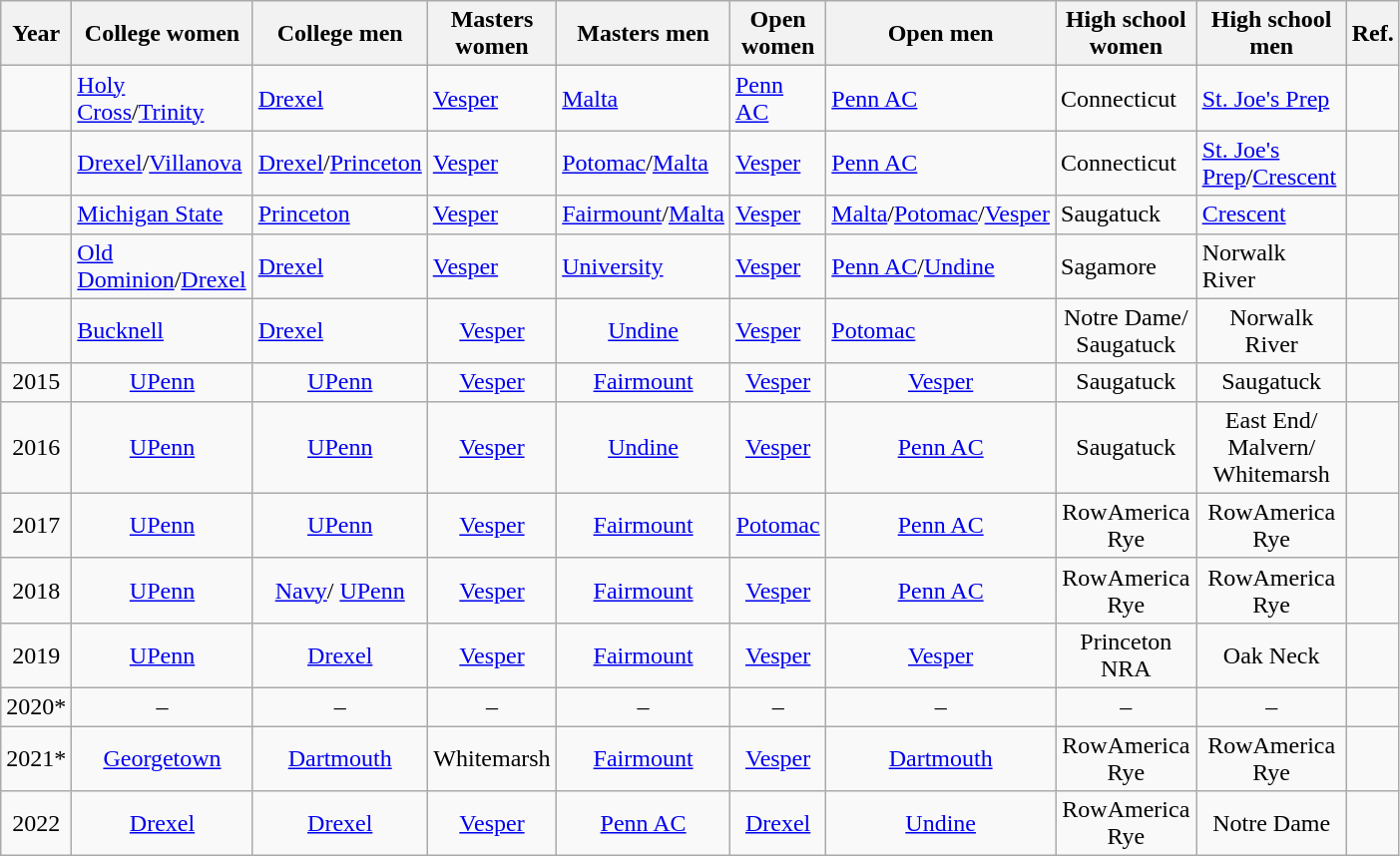<table class="wikitable sortable"  style="text-align:center; width:74%;">
<tr>
<th>Year</th>
<th>College women</th>
<th>College men</th>
<th>Masters women</th>
<th>Masters men</th>
<th>Open women</th>
<th>Open men</th>
<th>High school women</th>
<th>High school men</th>
<th class="unsortable">Ref.</th>
</tr>
<tr>
<td></td>
<td align=left><a href='#'>Holy Cross</a>/<a href='#'>Trinity</a></td>
<td align=left><a href='#'>Drexel</a></td>
<td align=left><a href='#'>Vesper</a></td>
<td align=left><a href='#'>Malta</a></td>
<td align=left><a href='#'>Penn AC</a></td>
<td align=left><a href='#'>Penn AC</a></td>
<td align=left>Connecticut</td>
<td align=left><a href='#'>St. Joe's Prep</a></td>
<td></td>
</tr>
<tr>
<td></td>
<td align=left><a href='#'>Drexel</a>/<a href='#'>Villanova</a></td>
<td align=left><a href='#'>Drexel</a>/<a href='#'>Princeton</a></td>
<td align=left><a href='#'>Vesper</a></td>
<td align=left><a href='#'>Potomac</a>/<a href='#'>Malta</a></td>
<td align=left><a href='#'>Vesper</a></td>
<td align=left><a href='#'>Penn AC</a></td>
<td align=left>Connecticut</td>
<td align=left><a href='#'>St. Joe's Prep</a>/<a href='#'>Crescent</a></td>
<td></td>
</tr>
<tr>
<td></td>
<td align=left><a href='#'>Michigan State</a></td>
<td align=left><a href='#'>Princeton</a></td>
<td align=left><a href='#'>Vesper</a></td>
<td align=left><a href='#'>Fairmount</a>/<a href='#'>Malta</a></td>
<td align=left><a href='#'>Vesper</a></td>
<td align=left><a href='#'>Malta</a>/<a href='#'>Potomac</a>/<a href='#'>Vesper</a></td>
<td align=left>Saugatuck</td>
<td align=left><a href='#'>Crescent</a></td>
<td></td>
</tr>
<tr>
<td></td>
<td align=left><a href='#'>Old Dominion</a>/<a href='#'>Drexel</a></td>
<td align=left><a href='#'>Drexel</a></td>
<td align=left><a href='#'>Vesper</a></td>
<td align=left><a href='#'>University</a></td>
<td align=left><a href='#'>Vesper</a></td>
<td align=left><a href='#'>Penn AC</a>/<a href='#'>Undine</a></td>
<td align=left>Sagamore</td>
<td align=left>Norwalk River</td>
<td></td>
</tr>
<tr>
<td></td>
<td align=left><a href='#'>Bucknell</a></td>
<td align=left><a href='#'>Drexel</a></td>
<td align=center><a href='#'>Vesper</a></td>
<td style="text-align:center;"><a href='#'>Undine</a></td>
<td align="left"><a href='#'>Vesper</a></td>
<td align=left><a href='#'>Potomac</a></td>
<td align=center>Notre Dame/ Saugatuck</td>
<td align="center">Norwalk River</td>
<td></td>
</tr>
<tr>
<td>2015</td>
<td><a href='#'>UPenn</a></td>
<td><a href='#'>UPenn</a></td>
<td><a href='#'>Vesper</a></td>
<td><a href='#'>Fairmount</a></td>
<td><a href='#'>Vesper</a></td>
<td><a href='#'>Vesper</a></td>
<td>Saugatuck</td>
<td>Saugatuck</td>
<td></td>
</tr>
<tr>
<td>2016</td>
<td><a href='#'>UPenn</a></td>
<td><a href='#'>UPenn</a></td>
<td><a href='#'>Vesper</a></td>
<td><a href='#'>Undine</a></td>
<td><a href='#'>Vesper</a></td>
<td><a href='#'>Penn AC</a></td>
<td>Saugatuck</td>
<td>East End/ Malvern/ Whitemarsh</td>
<td></td>
</tr>
<tr>
<td>2017</td>
<td><a href='#'>UPenn</a></td>
<td><a href='#'>UPenn</a></td>
<td><a href='#'>Vesper</a></td>
<td><a href='#'>Fairmount</a></td>
<td><a href='#'>Potomac</a></td>
<td><a href='#'>Penn AC</a></td>
<td>RowAmerica Rye</td>
<td>RowAmerica Rye</td>
<td></td>
</tr>
<tr>
<td>2018</td>
<td><a href='#'>UPenn</a></td>
<td><a href='#'>Navy</a>/ <a href='#'>UPenn</a></td>
<td><a href='#'>Vesper</a></td>
<td><a href='#'>Fairmount</a></td>
<td><a href='#'>Vesper</a></td>
<td><a href='#'>Penn AC</a></td>
<td>RowAmerica Rye</td>
<td>RowAmerica Rye</td>
<td></td>
</tr>
<tr>
<td>2019</td>
<td><a href='#'>UPenn</a></td>
<td><a href='#'>Drexel</a></td>
<td><a href='#'>Vesper</a></td>
<td><a href='#'>Fairmount</a></td>
<td><a href='#'>Vesper</a></td>
<td><a href='#'>Vesper</a></td>
<td>Princeton NRA</td>
<td>Oak Neck</td>
<td></td>
</tr>
<tr>
<td>2020*</td>
<td>–</td>
<td>–</td>
<td>–</td>
<td>–</td>
<td>–</td>
<td>–</td>
<td>–</td>
<td>–</td>
<td></td>
</tr>
<tr>
<td>2021*</td>
<td><a href='#'>Georgetown</a></td>
<td><a href='#'>Dartmouth</a></td>
<td>Whitemarsh</td>
<td><a href='#'>Fairmount</a></td>
<td><a href='#'>Vesper</a></td>
<td><a href='#'>Dartmouth</a></td>
<td>RowAmerica Rye</td>
<td>RowAmerica Rye</td>
<td></td>
</tr>
<tr>
<td>2022</td>
<td><a href='#'>Drexel</a></td>
<td><a href='#'>Drexel</a></td>
<td><a href='#'>Vesper</a></td>
<td><a href='#'>Penn AC</a></td>
<td><a href='#'>Drexel</a></td>
<td><a href='#'>Undine</a></td>
<td>RowAmerica Rye</td>
<td>Notre Dame</td>
<td></td>
</tr>
</table>
